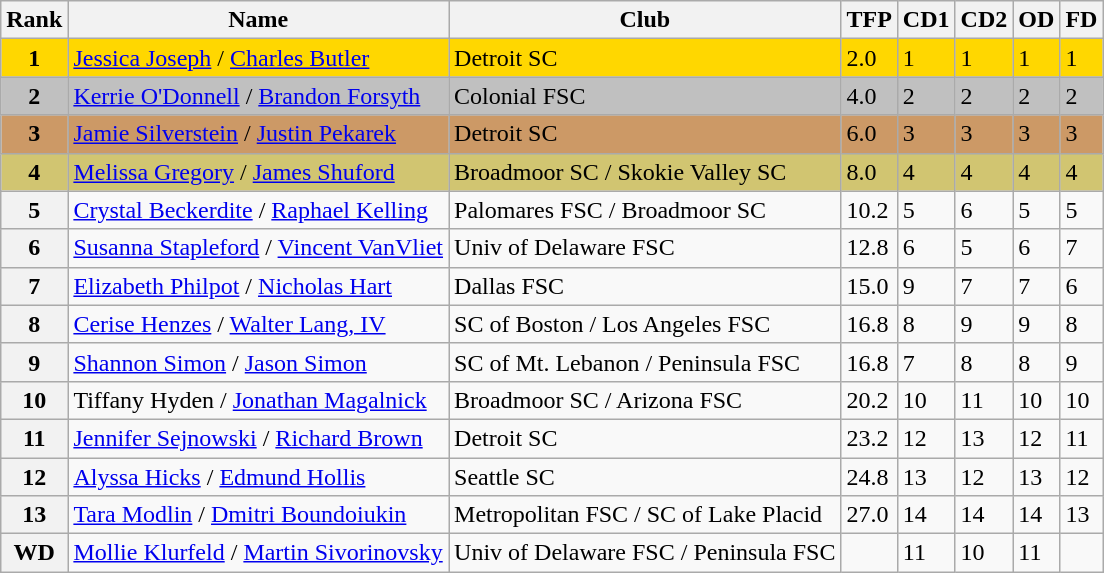<table class="wikitable sortable">
<tr>
<th>Rank</th>
<th>Name</th>
<th>Club</th>
<th>TFP</th>
<th>CD1</th>
<th>CD2</th>
<th>OD</th>
<th>FD</th>
</tr>
<tr bgcolor="gold">
<td align="center"><strong>1</strong></td>
<td><a href='#'>Jessica Joseph</a> / <a href='#'>Charles Butler</a></td>
<td>Detroit SC</td>
<td>2.0</td>
<td>1</td>
<td>1</td>
<td>1</td>
<td>1</td>
</tr>
<tr bgcolor="silver">
<td align="center"><strong>2</strong></td>
<td><a href='#'>Kerrie O'Donnell</a> / <a href='#'>Brandon Forsyth</a></td>
<td>Colonial FSC</td>
<td>4.0</td>
<td>2</td>
<td>2</td>
<td>2</td>
<td>2</td>
</tr>
<tr bgcolor="cc9966">
<td align="center"><strong>3</strong></td>
<td><a href='#'>Jamie Silverstein</a> / <a href='#'>Justin Pekarek</a></td>
<td>Detroit SC</td>
<td>6.0</td>
<td>3</td>
<td>3</td>
<td>3</td>
<td>3</td>
</tr>
<tr bgcolor="#d1c571">
<td align="center"><strong>4</strong></td>
<td><a href='#'>Melissa Gregory</a> / <a href='#'>James Shuford</a></td>
<td>Broadmoor SC / Skokie Valley SC</td>
<td>8.0</td>
<td>4</td>
<td>4</td>
<td>4</td>
<td>4</td>
</tr>
<tr>
<th>5</th>
<td><a href='#'>Crystal Beckerdite</a> / <a href='#'>Raphael Kelling</a></td>
<td>Palomares FSC / Broadmoor SC</td>
<td>10.2</td>
<td>5</td>
<td>6</td>
<td>5</td>
<td>5</td>
</tr>
<tr>
<th>6</th>
<td><a href='#'>Susanna Stapleford</a> / <a href='#'>Vincent VanVliet</a></td>
<td>Univ of Delaware FSC</td>
<td>12.8</td>
<td>6</td>
<td>5</td>
<td>6</td>
<td>7</td>
</tr>
<tr>
<th>7</th>
<td><a href='#'>Elizabeth Philpot</a> / <a href='#'>Nicholas Hart</a></td>
<td>Dallas FSC</td>
<td>15.0</td>
<td>9</td>
<td>7</td>
<td>7</td>
<td>6</td>
</tr>
<tr>
<th>8</th>
<td><a href='#'>Cerise Henzes</a> / <a href='#'>Walter Lang, IV</a></td>
<td>SC of Boston / Los Angeles FSC</td>
<td>16.8</td>
<td>8</td>
<td>9</td>
<td>9</td>
<td>8</td>
</tr>
<tr>
<th>9</th>
<td><a href='#'>Shannon Simon</a> / <a href='#'>Jason Simon</a></td>
<td>SC of Mt. Lebanon / Peninsula FSC</td>
<td>16.8</td>
<td>7</td>
<td>8</td>
<td>8</td>
<td>9</td>
</tr>
<tr>
<th>10</th>
<td>Tiffany Hyden / <a href='#'>Jonathan Magalnick</a></td>
<td>Broadmoor SC / Arizona FSC</td>
<td>20.2</td>
<td>10</td>
<td>11</td>
<td>10</td>
<td>10</td>
</tr>
<tr>
<th>11</th>
<td><a href='#'>Jennifer Sejnowski</a> / <a href='#'>Richard Brown</a></td>
<td>Detroit SC</td>
<td>23.2</td>
<td>12</td>
<td>13</td>
<td>12</td>
<td>11</td>
</tr>
<tr>
<th>12</th>
<td><a href='#'>Alyssa Hicks</a> / <a href='#'>Edmund Hollis</a></td>
<td>Seattle SC</td>
<td>24.8</td>
<td>13</td>
<td>12</td>
<td>13</td>
<td>12</td>
</tr>
<tr>
<th>13</th>
<td><a href='#'>Tara Modlin</a> / <a href='#'>Dmitri Boundoiukin</a></td>
<td>Metropolitan FSC / SC of Lake Placid</td>
<td>27.0</td>
<td>14</td>
<td>14</td>
<td>14</td>
<td>13</td>
</tr>
<tr>
<th>WD</th>
<td><a href='#'>Mollie Klurfeld</a> / <a href='#'>Martin Sivorinovsky</a></td>
<td>Univ of Delaware FSC / Peninsula FSC</td>
<td></td>
<td>11</td>
<td>10</td>
<td>11</td>
<td></td>
</tr>
</table>
